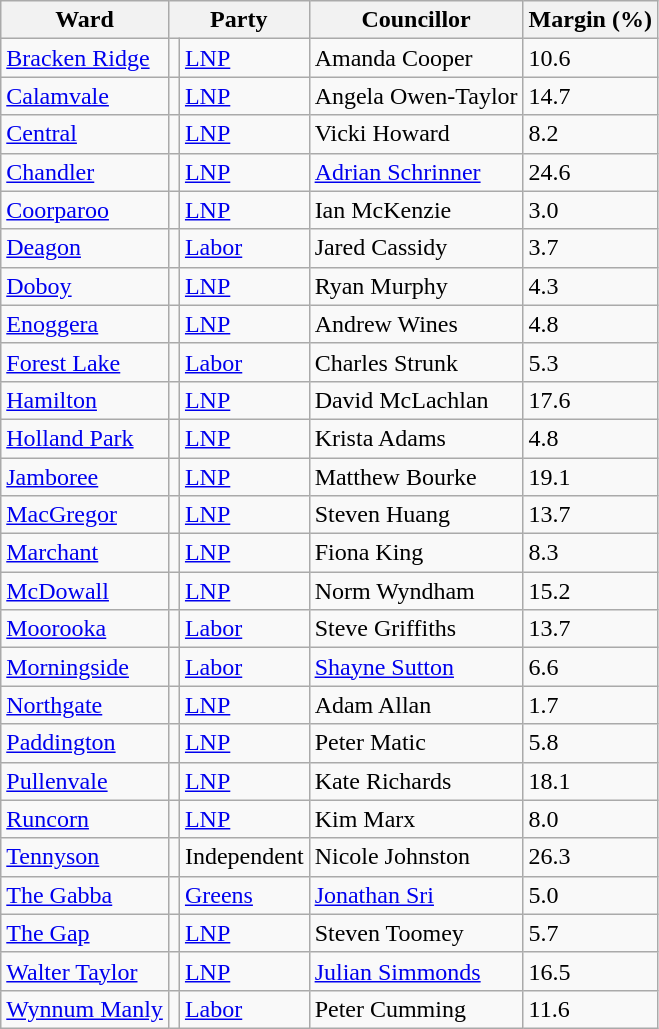<table class="wikitable">
<tr>
<th>Ward</th>
<th colspan="2">Party</th>
<th>Councillor</th>
<th>Margin (%)</th>
</tr>
<tr>
<td><a href='#'>Bracken Ridge</a></td>
<td></td>
<td><a href='#'>LNP</a></td>
<td>Amanda Cooper</td>
<td>10.6</td>
</tr>
<tr>
<td><a href='#'>Calamvale</a></td>
<td></td>
<td><a href='#'>LNP</a></td>
<td>Angela Owen-Taylor</td>
<td>14.7</td>
</tr>
<tr>
<td><a href='#'>Central</a></td>
<td></td>
<td><a href='#'>LNP</a></td>
<td>Vicki Howard</td>
<td>8.2</td>
</tr>
<tr>
<td><a href='#'>Chandler</a></td>
<td></td>
<td><a href='#'>LNP</a></td>
<td><a href='#'>Adrian Schrinner</a></td>
<td>24.6</td>
</tr>
<tr>
<td><a href='#'>Coorparoo</a></td>
<td></td>
<td><a href='#'>LNP</a></td>
<td>Ian McKenzie</td>
<td>3.0</td>
</tr>
<tr>
<td><a href='#'>Deagon</a></td>
<td></td>
<td><a href='#'>Labor</a></td>
<td>Jared Cassidy</td>
<td>3.7</td>
</tr>
<tr>
<td><a href='#'>Doboy</a></td>
<td></td>
<td><a href='#'>LNP</a></td>
<td>Ryan Murphy</td>
<td>4.3</td>
</tr>
<tr>
<td><a href='#'>Enoggera</a></td>
<td></td>
<td><a href='#'>LNP</a></td>
<td>Andrew Wines</td>
<td>4.8</td>
</tr>
<tr>
<td><a href='#'>Forest Lake</a></td>
<td></td>
<td><a href='#'>Labor</a></td>
<td>Charles Strunk</td>
<td>5.3</td>
</tr>
<tr>
<td><a href='#'>Hamilton</a></td>
<td></td>
<td><a href='#'>LNP</a></td>
<td>David McLachlan</td>
<td>17.6</td>
</tr>
<tr>
<td><a href='#'>Holland Park</a></td>
<td></td>
<td><a href='#'>LNP</a></td>
<td>Krista Adams</td>
<td>4.8</td>
</tr>
<tr>
<td><a href='#'>Jamboree</a></td>
<td></td>
<td><a href='#'>LNP</a></td>
<td>Matthew Bourke</td>
<td>19.1</td>
</tr>
<tr>
<td><a href='#'>MacGregor</a></td>
<td></td>
<td><a href='#'>LNP</a></td>
<td>Steven Huang</td>
<td>13.7</td>
</tr>
<tr>
<td><a href='#'>Marchant</a></td>
<td></td>
<td><a href='#'>LNP</a></td>
<td>Fiona King</td>
<td>8.3</td>
</tr>
<tr>
<td><a href='#'>McDowall</a></td>
<td></td>
<td><a href='#'>LNP</a></td>
<td>Norm Wyndham</td>
<td>15.2</td>
</tr>
<tr>
<td><a href='#'>Moorooka</a></td>
<td></td>
<td><a href='#'>Labor</a></td>
<td>Steve Griffiths</td>
<td>13.7</td>
</tr>
<tr>
<td><a href='#'>Morningside</a></td>
<td></td>
<td><a href='#'>Labor</a></td>
<td><a href='#'>Shayne Sutton</a></td>
<td>6.6</td>
</tr>
<tr>
<td><a href='#'>Northgate</a></td>
<td></td>
<td><a href='#'>LNP</a></td>
<td>Adam Allan</td>
<td>1.7</td>
</tr>
<tr>
<td><a href='#'>Paddington</a></td>
<td></td>
<td><a href='#'>LNP</a></td>
<td>Peter Matic</td>
<td>5.8</td>
</tr>
<tr>
<td><a href='#'>Pullenvale</a></td>
<td></td>
<td><a href='#'>LNP</a></td>
<td>Kate Richards</td>
<td>18.1</td>
</tr>
<tr>
<td><a href='#'>Runcorn</a></td>
<td></td>
<td><a href='#'>LNP</a></td>
<td>Kim Marx</td>
<td>8.0</td>
</tr>
<tr>
<td><a href='#'>Tennyson</a></td>
<td></td>
<td>Independent</td>
<td>Nicole Johnston</td>
<td>26.3</td>
</tr>
<tr>
<td><a href='#'>The Gabba</a></td>
<td></td>
<td><a href='#'>Greens</a></td>
<td><a href='#'>Jonathan Sri</a></td>
<td>5.0</td>
</tr>
<tr>
<td><a href='#'>The Gap</a></td>
<td></td>
<td><a href='#'>LNP</a></td>
<td>Steven Toomey</td>
<td>5.7</td>
</tr>
<tr>
<td><a href='#'>Walter Taylor</a></td>
<td></td>
<td><a href='#'>LNP</a></td>
<td><a href='#'>Julian Simmonds</a></td>
<td>16.5</td>
</tr>
<tr>
<td><a href='#'>Wynnum Manly</a></td>
<td></td>
<td><a href='#'>Labor</a></td>
<td>Peter Cumming</td>
<td>11.6</td>
</tr>
</table>
